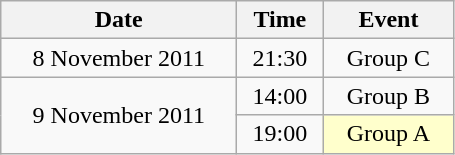<table class = "wikitable" style="text-align:center;">
<tr>
<th width=150>Date</th>
<th width=50>Time</th>
<th width=80>Event</th>
</tr>
<tr>
<td>8 November 2011</td>
<td>21:30</td>
<td>Group C</td>
</tr>
<tr>
<td rowspan=2>9 November 2011</td>
<td>14:00</td>
<td>Group B</td>
</tr>
<tr>
<td>19:00</td>
<td bgcolor=ffffcc>Group A</td>
</tr>
</table>
